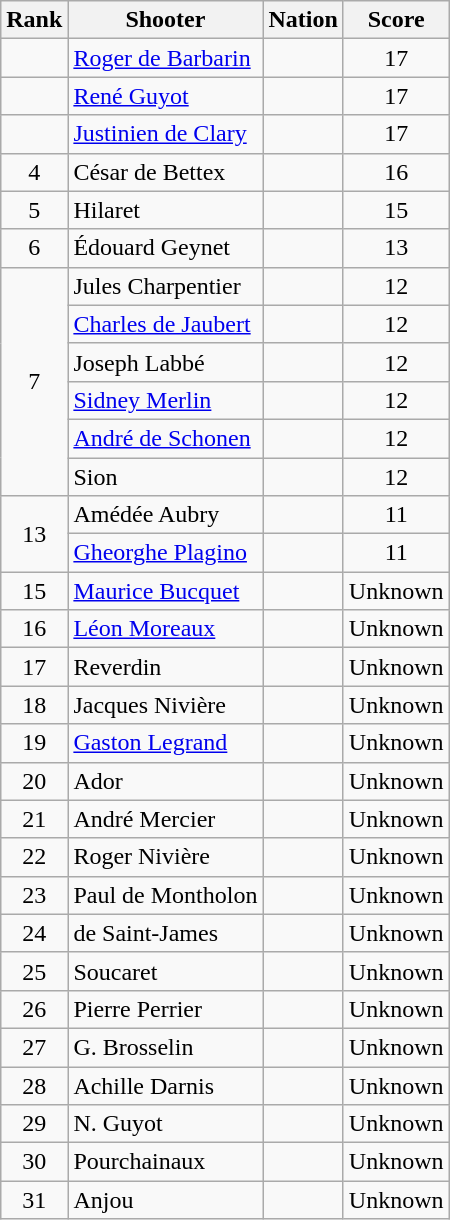<table class="wikitable sortable" style="text-align:center">
<tr>
<th>Rank</th>
<th>Shooter</th>
<th>Nation</th>
<th>Score</th>
</tr>
<tr>
<td></td>
<td align=left><a href='#'>Roger de Barbarin</a></td>
<td align=left></td>
<td>17</td>
</tr>
<tr>
<td></td>
<td align=left><a href='#'>René Guyot</a></td>
<td align=left></td>
<td>17</td>
</tr>
<tr>
<td></td>
<td align=left><a href='#'>Justinien de Clary</a></td>
<td align=left></td>
<td>17</td>
</tr>
<tr>
<td>4</td>
<td align=left>César de Bettex</td>
<td align=left></td>
<td>16</td>
</tr>
<tr>
<td>5</td>
<td align=left>Hilaret</td>
<td align=left></td>
<td>15</td>
</tr>
<tr>
<td>6</td>
<td align=left>Édouard Geynet</td>
<td align=left></td>
<td>13</td>
</tr>
<tr>
<td rowspan=6>7</td>
<td align=left>Jules Charpentier</td>
<td align=left></td>
<td>12</td>
</tr>
<tr>
<td align=left><a href='#'>Charles de Jaubert</a></td>
<td align=left></td>
<td>12</td>
</tr>
<tr>
<td align=left>Joseph Labbé</td>
<td align=left></td>
<td>12</td>
</tr>
<tr>
<td align=left><a href='#'>Sidney Merlin</a></td>
<td align=left></td>
<td>12</td>
</tr>
<tr>
<td align=left><a href='#'>André de Schonen</a></td>
<td align=left></td>
<td>12</td>
</tr>
<tr>
<td align=left>Sion</td>
<td align=left></td>
<td>12</td>
</tr>
<tr>
<td rowspan=2>13</td>
<td align=left>Amédée Aubry</td>
<td align=left></td>
<td>11</td>
</tr>
<tr>
<td align=left><a href='#'>Gheorghe Plagino</a></td>
<td align=left></td>
<td>11</td>
</tr>
<tr>
<td>15</td>
<td align=left><a href='#'>Maurice Bucquet</a></td>
<td align=left></td>
<td>Unknown</td>
</tr>
<tr>
<td>16</td>
<td align=left><a href='#'>Léon Moreaux</a></td>
<td align=left></td>
<td>Unknown</td>
</tr>
<tr>
<td>17</td>
<td align=left>Reverdin</td>
<td align=left></td>
<td>Unknown</td>
</tr>
<tr>
<td>18</td>
<td align=left>Jacques Nivière</td>
<td align=left></td>
<td>Unknown</td>
</tr>
<tr>
<td>19</td>
<td align=left><a href='#'>Gaston Legrand</a></td>
<td align=left></td>
<td>Unknown</td>
</tr>
<tr>
<td>20</td>
<td align=left>Ador</td>
<td align=left></td>
<td>Unknown</td>
</tr>
<tr>
<td>21</td>
<td align=left>André Mercier</td>
<td align=left></td>
<td>Unknown</td>
</tr>
<tr>
<td>22</td>
<td align=left>Roger Nivière</td>
<td align=left></td>
<td>Unknown</td>
</tr>
<tr>
<td>23</td>
<td align=left>Paul de Montholon</td>
<td align=left></td>
<td>Unknown</td>
</tr>
<tr>
<td>24</td>
<td align=left>de Saint-James</td>
<td align=left></td>
<td>Unknown</td>
</tr>
<tr>
<td>25</td>
<td align=left>Soucaret</td>
<td align=left></td>
<td>Unknown</td>
</tr>
<tr>
<td>26</td>
<td align=left>Pierre Perrier</td>
<td align=left></td>
<td>Unknown</td>
</tr>
<tr>
<td>27</td>
<td align=left>G. Brosselin</td>
<td align=left></td>
<td>Unknown</td>
</tr>
<tr>
<td>28</td>
<td align=left>Achille Darnis</td>
<td align=left></td>
<td>Unknown</td>
</tr>
<tr>
<td>29</td>
<td align=left>N. Guyot</td>
<td align=left></td>
<td>Unknown</td>
</tr>
<tr>
<td>30</td>
<td align=left>Pourchainaux</td>
<td align=left></td>
<td>Unknown</td>
</tr>
<tr>
<td>31</td>
<td align=left>Anjou</td>
<td align=left></td>
<td>Unknown</td>
</tr>
</table>
